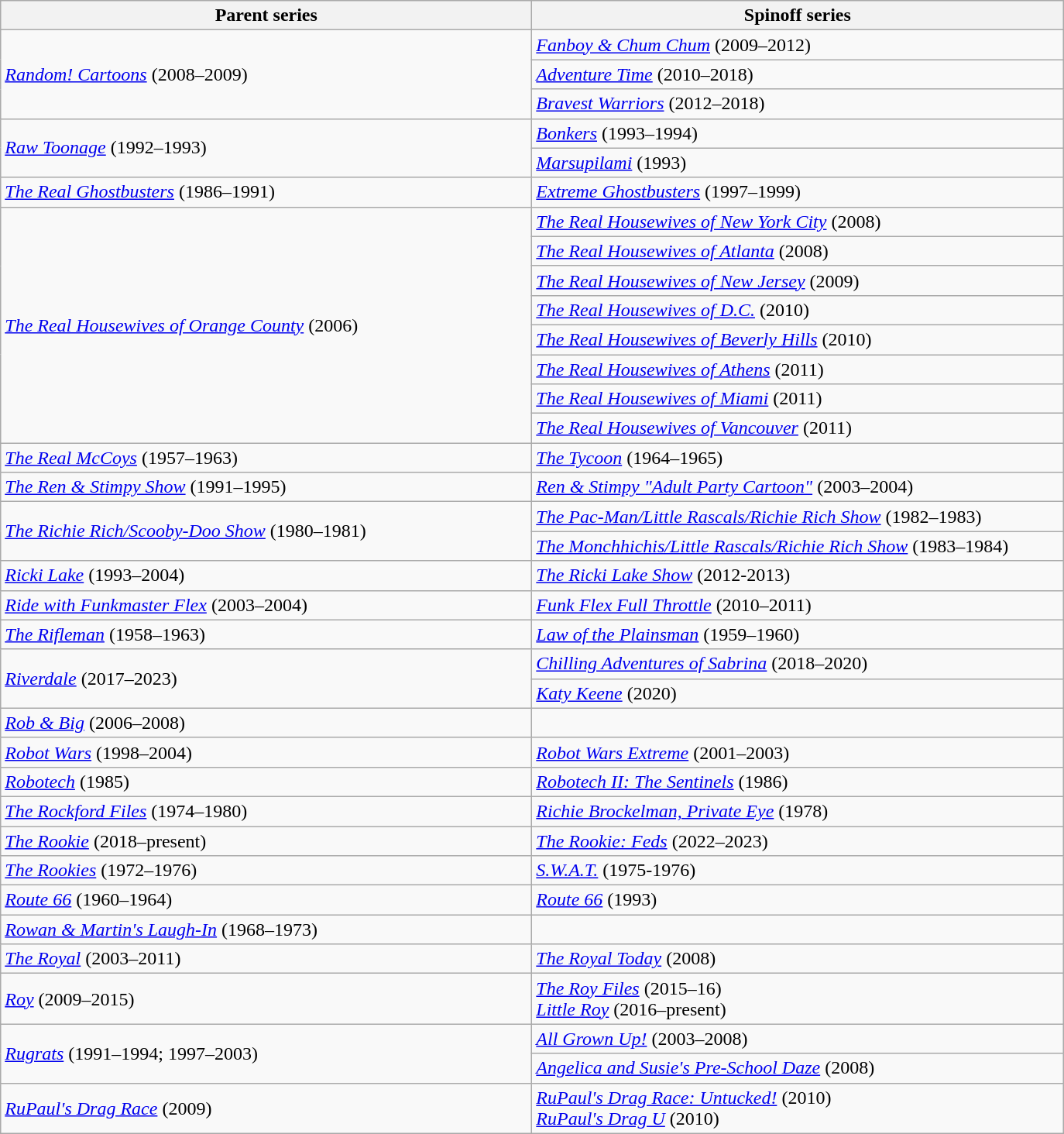<table class="wikitable">
<tr>
<th width="450">Parent series</th>
<th width="450">Spinoff series</th>
</tr>
<tr>
<td rowspan="3"><em><a href='#'>Random! Cartoons</a></em> (2008–2009)</td>
<td><em><a href='#'>Fanboy & Chum Chum</a></em> (2009–2012)</td>
</tr>
<tr>
<td><em><a href='#'>Adventure Time</a></em> (2010–2018)</td>
</tr>
<tr>
<td><em><a href='#'>Bravest Warriors</a></em> (2012–2018)</td>
</tr>
<tr>
<td rowspan="2"><em><a href='#'>Raw Toonage</a></em> (1992–1993)</td>
<td><em><a href='#'>Bonkers</a></em> (1993–1994)</td>
</tr>
<tr>
<td><em><a href='#'>Marsupilami</a></em> (1993)</td>
</tr>
<tr>
<td><em><a href='#'>The Real Ghostbusters</a></em> (1986–1991)</td>
<td><em><a href='#'>Extreme Ghostbusters</a></em> (1997–1999)</td>
</tr>
<tr>
<td rowspan="8"><em><a href='#'>The Real Housewives of Orange County</a></em> (2006)</td>
<td><em><a href='#'>The Real Housewives of New York City</a></em> (2008)</td>
</tr>
<tr>
<td><em><a href='#'>The Real Housewives of Atlanta</a></em> (2008)</td>
</tr>
<tr>
<td><em><a href='#'>The Real Housewives of New Jersey</a></em> (2009)</td>
</tr>
<tr>
<td><em><a href='#'>The Real Housewives of D.C.</a></em> (2010)</td>
</tr>
<tr>
<td><em><a href='#'>The Real Housewives of Beverly Hills</a></em> (2010)</td>
</tr>
<tr>
<td><em><a href='#'>The Real Housewives of Athens</a></em> (2011)</td>
</tr>
<tr>
<td><em><a href='#'>The Real Housewives of Miami</a></em> (2011)</td>
</tr>
<tr>
<td><em><a href='#'>The Real Housewives of Vancouver</a></em> (2011)</td>
</tr>
<tr>
<td><em><a href='#'>The Real McCoys</a></em> (1957–1963)</td>
<td><em><a href='#'>The Tycoon</a></em> (1964–1965)</td>
</tr>
<tr>
<td><em><a href='#'>The Ren & Stimpy Show</a></em> (1991–1995)</td>
<td><em><a href='#'>Ren & Stimpy "Adult Party Cartoon"</a></em> (2003–2004)</td>
</tr>
<tr>
<td rowspan="2"><em><a href='#'>The Richie Rich/Scooby-Doo Show</a></em> (1980–1981)</td>
<td><em><a href='#'>The Pac-Man/Little Rascals/Richie Rich Show</a></em> (1982–1983)</td>
</tr>
<tr>
<td><em><a href='#'>The Monchhichis/Little Rascals/Richie Rich Show</a></em> (1983–1984)</td>
</tr>
<tr>
<td><em><a href='#'>Ricki Lake</a></em> (1993–2004)</td>
<td><em><a href='#'>The Ricki Lake Show</a></em> (2012-2013)</td>
</tr>
<tr>
<td><em><a href='#'>Ride with Funkmaster Flex</a></em> (2003–2004)</td>
<td><em><a href='#'>Funk Flex Full Throttle</a></em> (2010–2011)</td>
</tr>
<tr>
<td><em><a href='#'>The Rifleman</a></em> (1958–1963)</td>
<td><em><a href='#'>Law of the Plainsman</a></em> (1959–1960)</td>
</tr>
<tr>
<td rowspan="2"><em><a href='#'>Riverdale</a></em> (2017–2023)</td>
<td><em><a href='#'>Chilling Adventures of Sabrina</a></em> (2018–2020)</td>
</tr>
<tr>
<td><em><a href='#'>Katy Keene</a></em> (2020)</td>
</tr>
<tr>
<td><em><a href='#'>Rob & Big</a></em> (2006–2008)</td>
<td></td>
</tr>
<tr>
<td><em><a href='#'>Robot Wars</a></em> (1998–2004)</td>
<td><em><a href='#'>Robot Wars Extreme</a></em> (2001–2003)</td>
</tr>
<tr>
<td><em><a href='#'>Robotech</a></em> (1985)</td>
<td><em><a href='#'>Robotech II: The Sentinels</a></em> (1986)</td>
</tr>
<tr>
<td><em><a href='#'>The Rockford Files</a></em> (1974–1980)</td>
<td><em><a href='#'>Richie Brockelman, Private Eye</a></em> (1978)</td>
</tr>
<tr>
<td><em><a href='#'>The Rookie</a></em> (2018–present)</td>
<td><em><a href='#'>The Rookie: Feds</a></em> (2022–2023)</td>
</tr>
<tr>
<td><em><a href='#'>The Rookies</a></em> (1972–1976)</td>
<td><em><a href='#'>S.W.A.T.</a></em> (1975-1976)</td>
</tr>
<tr>
<td><em><a href='#'>Route 66</a></em> (1960–1964)</td>
<td><em><a href='#'>Route 66</a></em> (1993)</td>
</tr>
<tr>
<td><em><a href='#'>Rowan & Martin's Laugh-In</a></em> (1968–1973)</td>
<td></td>
</tr>
<tr>
<td><em><a href='#'>The Royal</a></em> (2003–2011)</td>
<td><em><a href='#'>The Royal Today</a></em> (2008)</td>
</tr>
<tr>
<td><em><a href='#'>Roy</a></em> (2009–2015)</td>
<td><em><a href='#'>The Roy Files</a></em> (2015–16)<br><em><a href='#'>Little Roy</a></em> (2016–present)</td>
</tr>
<tr>
<td rowspan="2"><em><a href='#'>Rugrats</a></em> (1991–1994; 1997–2003)</td>
<td><em><a href='#'>All Grown Up!</a></em> (2003–2008)</td>
</tr>
<tr>
<td><em><a href='#'>Angelica and Susie's Pre-School Daze</a></em> (2008)</td>
</tr>
<tr>
<td><em><a href='#'>RuPaul's Drag Race</a></em> (2009)</td>
<td><em><a href='#'>RuPaul's Drag Race: Untucked!</a></em> (2010)<br><em><a href='#'>RuPaul's Drag U</a></em> (2010)</td>
</tr>
</table>
